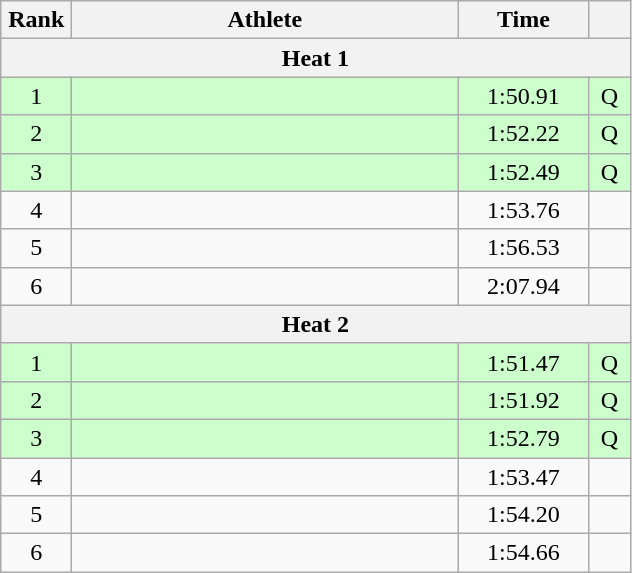<table class=wikitable style="text-align:center">
<tr>
<th width=40>Rank</th>
<th width=250>Athlete</th>
<th width=80>Time</th>
<th width=20></th>
</tr>
<tr>
<th colspan=4>Heat 1</th>
</tr>
<tr bgcolor="ccffcc">
<td>1</td>
<td align=left></td>
<td>1:50.91</td>
<td>Q</td>
</tr>
<tr bgcolor="ccffcc">
<td>2</td>
<td align=left></td>
<td>1:52.22</td>
<td>Q</td>
</tr>
<tr bgcolor="ccffcc">
<td>3</td>
<td align=left></td>
<td>1:52.49</td>
<td>Q</td>
</tr>
<tr>
<td>4</td>
<td align=left></td>
<td>1:53.76</td>
<td></td>
</tr>
<tr>
<td>5</td>
<td align=left></td>
<td>1:56.53</td>
<td></td>
</tr>
<tr>
<td>6</td>
<td align=left></td>
<td>2:07.94</td>
<td></td>
</tr>
<tr>
<th colspan=4>Heat 2</th>
</tr>
<tr bgcolor="ccffcc">
<td>1</td>
<td align=left></td>
<td>1:51.47</td>
<td>Q</td>
</tr>
<tr bgcolor="ccffcc">
<td>2</td>
<td align=left></td>
<td>1:51.92</td>
<td>Q</td>
</tr>
<tr bgcolor="ccffcc">
<td>3</td>
<td align=left></td>
<td>1:52.79</td>
<td>Q</td>
</tr>
<tr>
<td>4</td>
<td align=left></td>
<td>1:53.47</td>
<td></td>
</tr>
<tr>
<td>5</td>
<td align=left></td>
<td>1:54.20</td>
<td></td>
</tr>
<tr>
<td>6</td>
<td align=left></td>
<td>1:54.66</td>
<td></td>
</tr>
</table>
